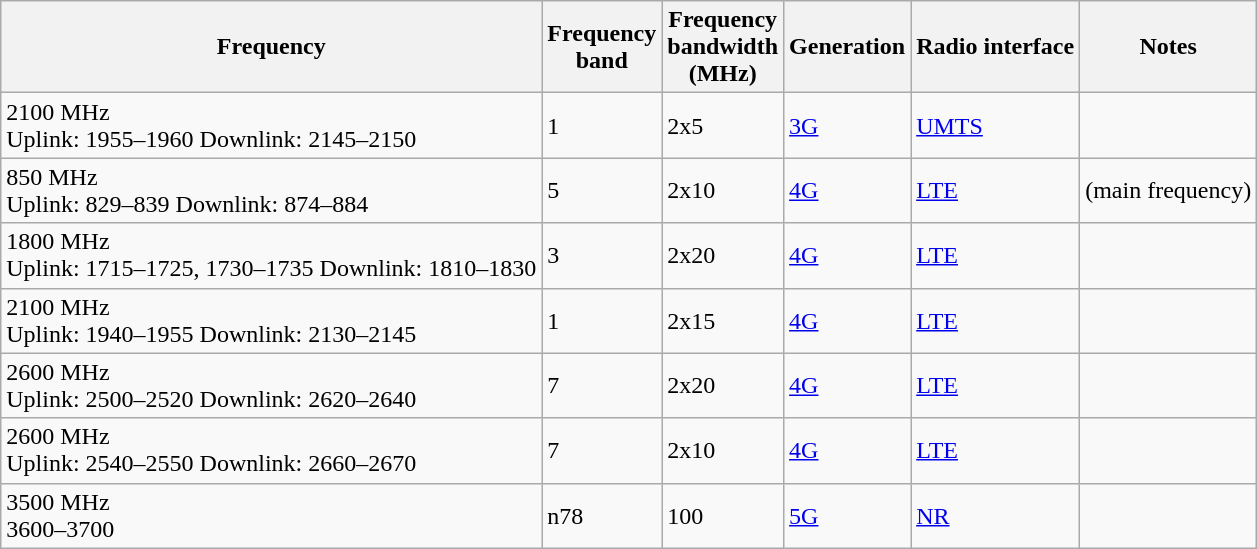<table class="wikitable sortable">
<tr>
<th>Frequency</th>
<th>Frequency<br>band</th>
<th>Frequency<br>bandwidth<br>(MHz)</th>
<th>Generation</th>
<th>Radio interface</th>
<th>Notes</th>
</tr>
<tr>
<td>2100 MHz<br>Uplink: 1955–1960
Downlink: 2145–2150</td>
<td>1</td>
<td>2x5</td>
<td><a href='#'>3G</a></td>
<td><a href='#'>UMTS</a></td>
<td></td>
</tr>
<tr>
<td>850 MHz<br>Uplink: 829–839
Downlink: 874–884</td>
<td>5</td>
<td>2x10</td>
<td><a href='#'>4G</a></td>
<td><a href='#'>LTE</a></td>
<td>(main frequency)</td>
</tr>
<tr>
<td>1800 MHz<br>Uplink: 1715–1725, 1730–1735
Downlink: 1810–1830</td>
<td>3</td>
<td>2x20</td>
<td><a href='#'>4G</a></td>
<td><a href='#'>LTE</a></td>
<td></td>
</tr>
<tr>
<td>2100 MHz<br>Uplink: 1940–1955
Downlink: 2130–2145</td>
<td>1</td>
<td>2x15</td>
<td><a href='#'>4G</a></td>
<td><a href='#'>LTE</a></td>
<td></td>
</tr>
<tr>
<td>2600 MHz<br>Uplink: 2500–2520
Downlink: 2620–2640</td>
<td>7</td>
<td>2x20</td>
<td><a href='#'>4G</a></td>
<td><a href='#'>LTE</a></td>
<td></td>
</tr>
<tr>
<td>2600 MHz<br>Uplink: 2540–2550
Downlink: 2660–2670</td>
<td>7</td>
<td>2x10</td>
<td><a href='#'>4G</a></td>
<td><a href='#'>LTE</a></td>
<td></td>
</tr>
<tr>
<td>3500 MHz<br>3600–3700</td>
<td>n78</td>
<td>100</td>
<td><a href='#'>5G</a></td>
<td><a href='#'>NR</a></td>
<td></td>
</tr>
</table>
